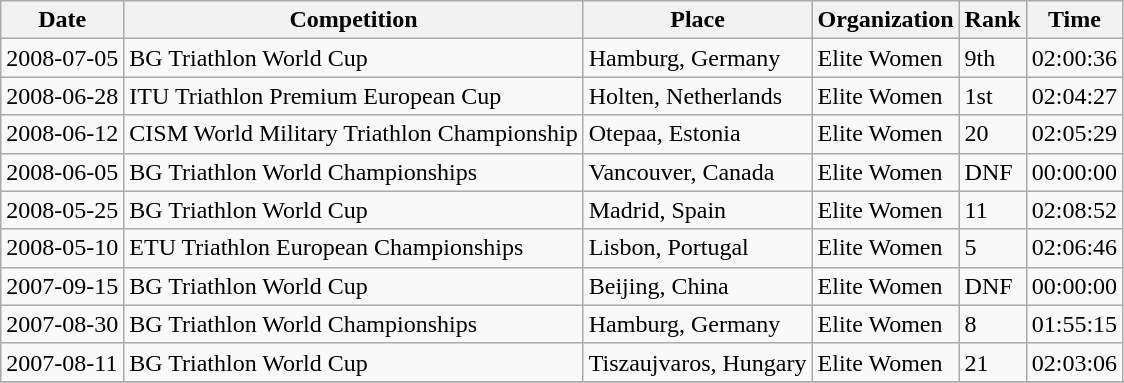<table class="wikitable sortable">
<tr>
<th>Date</th>
<th>Competition</th>
<th>Place</th>
<th>Organization</th>
<th>Rank</th>
<th>Time</th>
</tr>
<tr>
<td>2008-07-05</td>
<td>BG Triathlon World Cup</td>
<td>Hamburg, Germany</td>
<td>Elite Women</td>
<td>9th</td>
<td>02:00:36 </td>
</tr>
<tr>
<td>2008-06-28</td>
<td>ITU Triathlon Premium European Cup</td>
<td>Holten, Netherlands</td>
<td>Elite Women</td>
<td>1st</td>
<td>02:04:27 </td>
</tr>
<tr>
<td>2008-06-12</td>
<td>CISM World Military Triathlon Championship</td>
<td>Otepaa, Estonia</td>
<td>Elite Women</td>
<td>20</td>
<td>02:05:29 </td>
</tr>
<tr>
<td>2008-06-05</td>
<td>BG Triathlon World Championships</td>
<td>Vancouver, Canada</td>
<td>Elite Women</td>
<td>DNF</td>
<td>00:00:00 </td>
</tr>
<tr>
<td>2008-05-25</td>
<td>BG Triathlon World Cup</td>
<td>Madrid, Spain</td>
<td>Elite Women</td>
<td>11</td>
<td>02:08:52 </td>
</tr>
<tr>
<td>2008-05-10</td>
<td>ETU Triathlon European Championships</td>
<td>Lisbon, Portugal</td>
<td>Elite Women</td>
<td>5</td>
<td>02:06:46 </td>
</tr>
<tr>
<td>2007-09-15</td>
<td>BG Triathlon World Cup</td>
<td>Beijing, China</td>
<td>Elite Women</td>
<td>DNF</td>
<td>00:00:00 </td>
</tr>
<tr>
<td>2007-08-30</td>
<td>BG Triathlon World Championships</td>
<td>Hamburg, Germany</td>
<td>Elite Women</td>
<td>8</td>
<td>01:55:15 </td>
</tr>
<tr>
<td>2007-08-11</td>
<td>BG Triathlon World Cup</td>
<td>Tiszaujvaros, Hungary</td>
<td>Elite Women</td>
<td>21</td>
<td>02:03:06 </td>
</tr>
<tr>
</tr>
</table>
